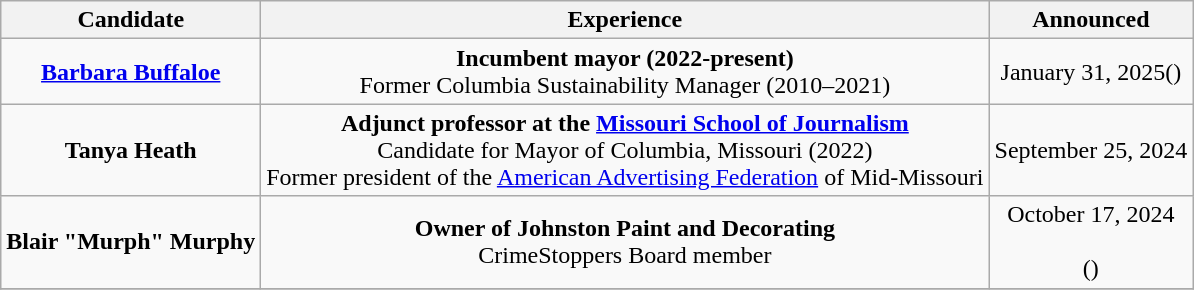<table class="wikitable sortable" style="text-align:center">
<tr>
<th scope="col">Candidate</th>
<th scope="col">Experience</th>
<th scope="col">Announced</th>
</tr>
<tr>
<td scope="row"><strong><a href='#'>Barbara Buffaloe</a></strong></td>
<td><strong>Incumbent mayor (2022-present)</strong><br>Former Columbia Sustainability Manager (2010–2021)</td>
<td>January 31, 2025()</td>
</tr>
<tr>
<td scope="row"><strong>Tanya Heath</strong></td>
<td><strong>Adjunct professor at the <a href='#'>Missouri School of Journalism</a></strong><br>Candidate for Mayor of Columbia, Missouri (2022)<br>Former president of the <a href='#'>American Advertising Federation</a> of Mid-Missouri</td>
<td>September 25, 2024</td>
</tr>
<tr>
<td scope="row"><strong>Blair "Murph" Murphy</strong></td>
<td><strong>Owner of Johnston Paint and Decorating</strong><br>CrimeStoppers Board member</td>
<td>October 17, 2024<br><br>()</td>
</tr>
<tr>
</tr>
</table>
